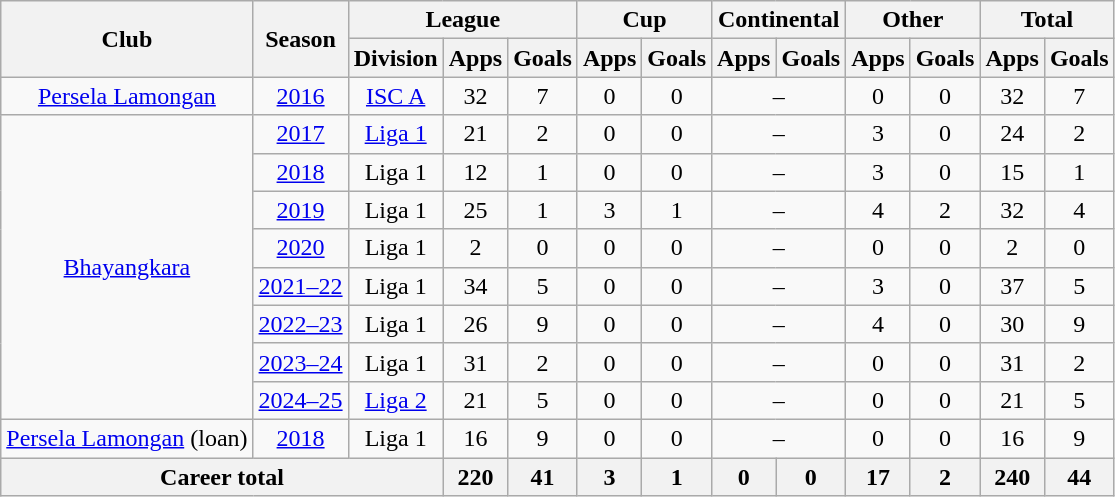<table class="wikitable" style="text-align:center">
<tr>
<th rowspan="2">Club</th>
<th rowspan="2">Season</th>
<th colspan="3">League</th>
<th colspan="2">Cup</th>
<th colspan="2">Continental</th>
<th colspan="2">Other</th>
<th colspan="2">Total</th>
</tr>
<tr>
<th>Division</th>
<th>Apps</th>
<th>Goals</th>
<th>Apps</th>
<th>Goals</th>
<th>Apps</th>
<th>Goals</th>
<th>Apps</th>
<th>Goals</th>
<th>Apps</th>
<th>Goals</th>
</tr>
<tr>
<td rowspan="1" valign="center"><a href='#'>Persela Lamongan</a></td>
<td><a href='#'>2016</a></td>
<td><a href='#'>ISC A</a></td>
<td>32</td>
<td>7</td>
<td>0</td>
<td>0</td>
<td colspan="2">–</td>
<td>0</td>
<td>0</td>
<td>32</td>
<td>7</td>
</tr>
<tr>
<td rowspan="8" valign="center"><a href='#'>Bhayangkara</a></td>
<td><a href='#'>2017</a></td>
<td rowspan="1" valign="center"><a href='#'>Liga 1</a></td>
<td>21</td>
<td>2</td>
<td>0</td>
<td>0</td>
<td colspan="2">–</td>
<td>3</td>
<td>0</td>
<td>24</td>
<td>2</td>
</tr>
<tr>
<td><a href='#'>2018</a></td>
<td rowspan="1" valign="center">Liga 1</td>
<td>12</td>
<td>1</td>
<td>0</td>
<td>0</td>
<td colspan="2">–</td>
<td>3</td>
<td>0</td>
<td>15</td>
<td>1</td>
</tr>
<tr>
<td><a href='#'>2019</a></td>
<td rowspan="1" valign="center">Liga 1</td>
<td>25</td>
<td>1</td>
<td>3</td>
<td>1</td>
<td colspan="2">–</td>
<td>4</td>
<td>2</td>
<td>32</td>
<td>4</td>
</tr>
<tr>
<td><a href='#'>2020</a></td>
<td rowspan="1" valign="center">Liga 1</td>
<td>2</td>
<td>0</td>
<td>0</td>
<td>0</td>
<td colspan="2">–</td>
<td>0</td>
<td>0</td>
<td>2</td>
<td>0</td>
</tr>
<tr>
<td><a href='#'>2021–22</a></td>
<td rowspan="1" valign="center">Liga 1</td>
<td>34</td>
<td>5</td>
<td>0</td>
<td>0</td>
<td colspan="2">–</td>
<td>3</td>
<td>0</td>
<td>37</td>
<td>5</td>
</tr>
<tr>
<td><a href='#'>2022–23</a></td>
<td rowspan="1" valign="center">Liga 1</td>
<td>26</td>
<td>9</td>
<td>0</td>
<td>0</td>
<td colspan=2>–</td>
<td>4</td>
<td>0</td>
<td>30</td>
<td>9</td>
</tr>
<tr>
<td><a href='#'>2023–24</a></td>
<td>Liga 1</td>
<td>31</td>
<td>2</td>
<td>0</td>
<td>0</td>
<td colspan="2">–</td>
<td>0</td>
<td>0</td>
<td>31</td>
<td>2</td>
</tr>
<tr>
<td><a href='#'>2024–25</a></td>
<td><a href='#'>Liga 2</a></td>
<td>21</td>
<td>5</td>
<td>0</td>
<td>0</td>
<td colspan="2">–</td>
<td>0</td>
<td>0</td>
<td>21</td>
<td>5</td>
</tr>
<tr>
<td rowspan="1" valign="center"><a href='#'>Persela Lamongan</a> (loan)</td>
<td><a href='#'>2018</a></td>
<td rowspan="1" valign="center">Liga 1</td>
<td>16</td>
<td>9</td>
<td>0</td>
<td>0</td>
<td colspan="2">–</td>
<td>0</td>
<td>0</td>
<td>16</td>
<td>9</td>
</tr>
<tr>
<th colspan="3">Career total</th>
<th>220</th>
<th>41</th>
<th>3</th>
<th>1</th>
<th>0</th>
<th>0</th>
<th>17</th>
<th>2</th>
<th>240</th>
<th>44</th>
</tr>
</table>
